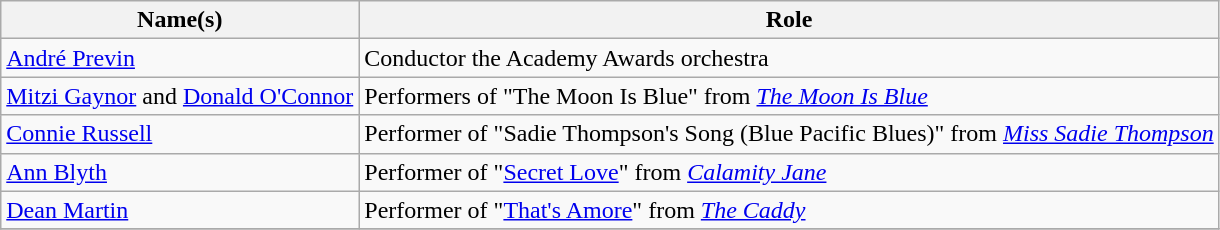<table class="wikitable sortable">
<tr>
<th>Name(s)</th>
<th>Role</th>
</tr>
<tr>
<td><a href='#'>André Previn</a></td>
<td>Conductor the Academy Awards orchestra</td>
</tr>
<tr>
<td><a href='#'>Mitzi Gaynor</a> and <a href='#'>Donald O'Connor</a></td>
<td>Performers of "The Moon Is Blue" from <em><a href='#'>The Moon Is Blue</a></em></td>
</tr>
<tr>
<td><a href='#'>Connie Russell</a></td>
<td>Performer of "Sadie Thompson's Song (Blue Pacific Blues)" from <em><a href='#'>Miss Sadie Thompson</a></em></td>
</tr>
<tr>
<td><a href='#'>Ann Blyth</a></td>
<td>Performer of "<a href='#'>Secret Love</a>" from <em><a href='#'>Calamity Jane</a></em></td>
</tr>
<tr>
<td><a href='#'>Dean Martin</a></td>
<td>Performer of "<a href='#'>That's Amore</a>" from <em><a href='#'>The Caddy</a></em></td>
</tr>
<tr>
</tr>
</table>
